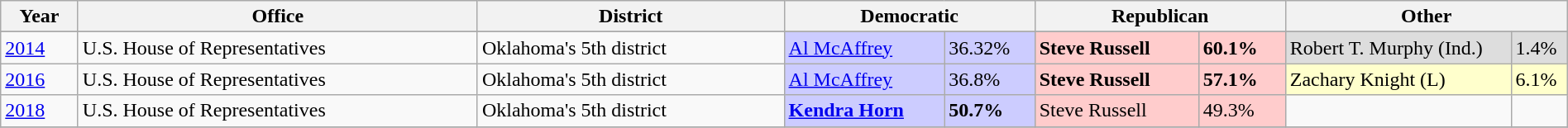<table class="wikitable" style="width: 100%;">
<tr>
<th>Year</th>
<th>Office</th>
<th>District</th>
<th colspan=2 style="width: 16%;">Democratic</th>
<th colspan=2 style="width: 16%;">Republican</th>
<th colspan=2 style="width: 18%;">Other</th>
</tr>
<tr>
</tr>
<tr>
<td style="text-align: left;"><a href='#'>2014</a></td>
<td style="text-align: left;">U.S. House of Representatives</td>
<td style="text-align: left;">Oklahoma's 5th district</td>
<td style="background:#ccf;"><a href='#'>Al McAffrey</a></td>
<td style="background:#ccf;">36.32%</td>
<td style="background:#fcc;"><strong>Steve Russell</strong></td>
<td style="background:#fcc;"><strong>60.1%</strong></td>
<td style="background:#DDDDDD; white-space:nowrap;">Robert T. Murphy (Ind.)</td>
<td style="background:#DDDDDD;">1.4%</td>
</tr>
<tr>
<td style="text-align: left;"><a href='#'>2016</a></td>
<td style="text-align: left;">U.S. House of Representatives</td>
<td style="text-align: left;">Oklahoma's 5th district</td>
<td style="background:#ccf;"><a href='#'>Al McAffrey</a></td>
<td style="background:#ccf;">36.8%</td>
<td style="background:#fcc;"><strong>Steve Russell</strong></td>
<td style="background:#fcc;"><strong>57.1%</strong></td>
<td style="background:#ffc; white-space:nowrap;">Zachary Knight (L)</td>
<td style="background:#ffc;">6.1%</td>
</tr>
<tr>
<td style="text-align: left;"><a href='#'>2018</a></td>
<td style="text-align: left;">U.S. House of Representatives</td>
<td style="text-align: left;">Oklahoma's 5th district</td>
<td style="background:#ccf;"><strong><a href='#'>Kendra Horn</a></strong></td>
<td style="background:#ccf;"><strong>50.7%</strong></td>
<td style="background:#fcc;">Steve Russell</td>
<td style="background:#fcc;">49.3%</td>
<td></td>
<td></td>
</tr>
<tr>
</tr>
</table>
